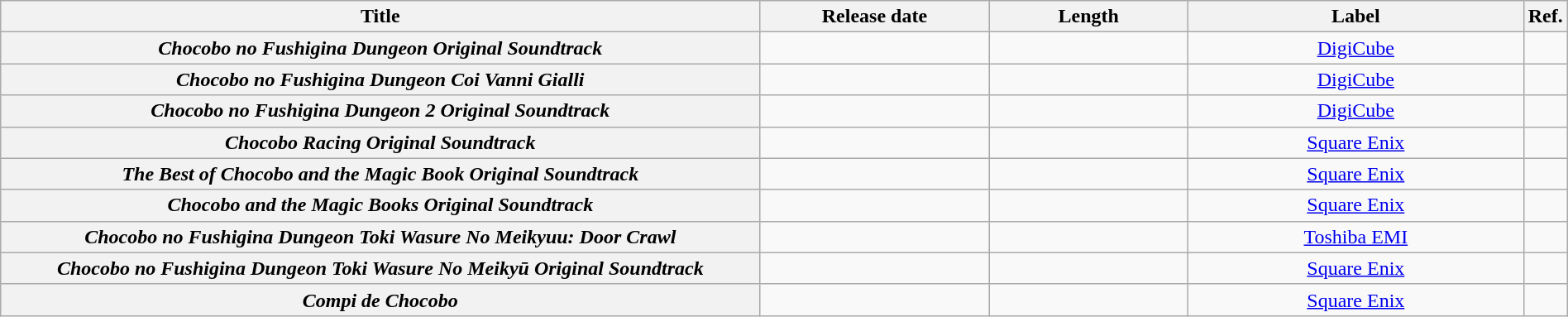<table class="wikitable sortable plainrowheaders" style="width: 100%;">
<tr>
<th style="width:50%;" scope="col">Title</th>
<th style="width:15%;" scope="col">Release date</th>
<th style="width:13%;" scope="col" data-sort- type="number">Length</th>
<th style="width:30%;" scope="col">Label</th>
<th style="width:2%;" scope="col" class="unsortable">Ref.</th>
</tr>
<tr style="text-align: center;">
<th scope="row" style="text-align:center;"><em>Chocobo no Fushigina Dungeon Original Soundtrack</em></th>
<td></td>
<td></td>
<td><a href='#'>DigiCube</a></td>
<td></td>
</tr>
<tr style="text-align: center;">
<th scope="row" style="text-align:center;"><em>Chocobo no Fushigina Dungeon Coi Vanni Gialli</em></th>
<td></td>
<td></td>
<td><a href='#'>DigiCube</a></td>
<td></td>
</tr>
<tr style="text-align: center;">
<th scope="row" style="text-align:center;"><em>Chocobo no Fushigina Dungeon 2 Original Soundtrack</em></th>
<td></td>
<td></td>
<td><a href='#'>DigiCube</a></td>
<td></td>
</tr>
<tr style="text-align: center;">
<th scope="row" style="text-align:center;"><em>Chocobo Racing Original Soundtrack</em></th>
<td></td>
<td></td>
<td><a href='#'>Square Enix</a></td>
<td></td>
</tr>
<tr style="text-align: center;">
<th scope="row" style="text-align:center;"><em>The Best of Chocobo and the Magic Book Original Soundtrack</em></th>
<td></td>
<td></td>
<td><a href='#'>Square Enix</a></td>
<td></td>
</tr>
<tr style="text-align: center;">
<th scope="row" style="text-align:center;"><em>Chocobo and the Magic Books Original Soundtrack</em></th>
<td></td>
<td></td>
<td><a href='#'>Square Enix</a></td>
<td></td>
</tr>
<tr style="text-align: center;">
<th scope="row" style="text-align:center;"><em>Chocobo no Fushigina Dungeon Toki Wasure No Meikyuu: Door Crawl</em></th>
<td></td>
<td></td>
<td><a href='#'>Toshiba EMI</a></td>
<td></td>
</tr>
<tr style="text-align: center;">
<th scope="row" style="text-align:center;"><em>Chocobo no Fushigina Dungeon Toki Wasure No Meikyū Original Soundtrack</em></th>
<td></td>
<td></td>
<td><a href='#'>Square Enix</a></td>
<td></td>
</tr>
<tr style="text-align: center;">
<th scope="row" style="text-align:center;"><em>Compi de Chocobo</em></th>
<td></td>
<td></td>
<td><a href='#'>Square Enix</a></td>
<td></td>
</tr>
</table>
